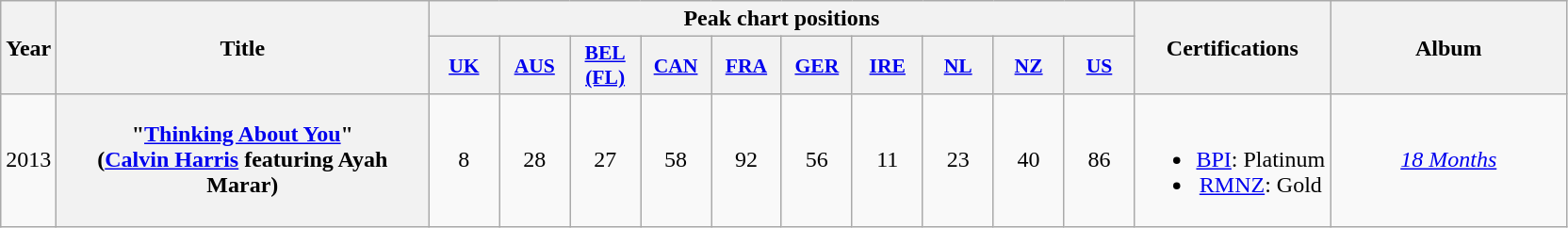<table class="wikitable plainrowheaders" style="text-align:center;">
<tr>
<th scope="col" rowspan="2">Year</th>
<th scope="col" rowspan="2" style="width:16em;">Title</th>
<th scope="col" colspan="10">Peak chart positions</th>
<th scope="col" rowspan="2">Certifications</th>
<th scope="col" rowspan="2" style="width:10em;">Album</th>
</tr>
<tr>
<th scope="col" style="width:3em;font-size:90%;"><a href='#'>UK</a><br></th>
<th scope="col" style="width:3em;font-size:90%;"><a href='#'>AUS</a><br></th>
<th scope="col" style="width:3em;font-size:90%;"><a href='#'>BEL (FL)</a><br></th>
<th scope="col" style="width:3em;font-size:90%;"><a href='#'>CAN</a><br></th>
<th scope="col" style="width:3em;font-size:90%;"><a href='#'>FRA</a><br></th>
<th scope="col" style="width:3em;font-size:90%;"><a href='#'>GER</a><br></th>
<th scope="col" style="width:3em;font-size:90%;"><a href='#'>IRE</a><br></th>
<th scope="col" style="width:3em;font-size:90%;"><a href='#'>NL</a><br></th>
<th scope="col" style="width:3em;font-size:90%;"><a href='#'>NZ</a><br></th>
<th scope="col" style="width:3em;font-size:90%;"><a href='#'>US</a><br></th>
</tr>
<tr>
<td>2013</td>
<th scope="row">"<a href='#'>Thinking About You</a>"<br><span>(<a href='#'>Calvin Harris</a> featuring Ayah Marar)</span></th>
<td>8</td>
<td>28</td>
<td>27</td>
<td>58</td>
<td>92</td>
<td>56</td>
<td>11</td>
<td>23</td>
<td>40</td>
<td>86</td>
<td><br><ul><li><a href='#'>BPI</a>: Platinum</li><li><a href='#'>RMNZ</a>: Gold</li></ul></td>
<td><em><a href='#'>18 Months</a></em></td>
</tr>
</table>
